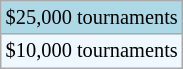<table class="wikitable" style="font-size:85%;">
<tr style="background:lightblue;">
<td>$25,000 tournaments</td>
</tr>
<tr style="background:#f0f8ff;">
<td>$10,000 tournaments</td>
</tr>
</table>
